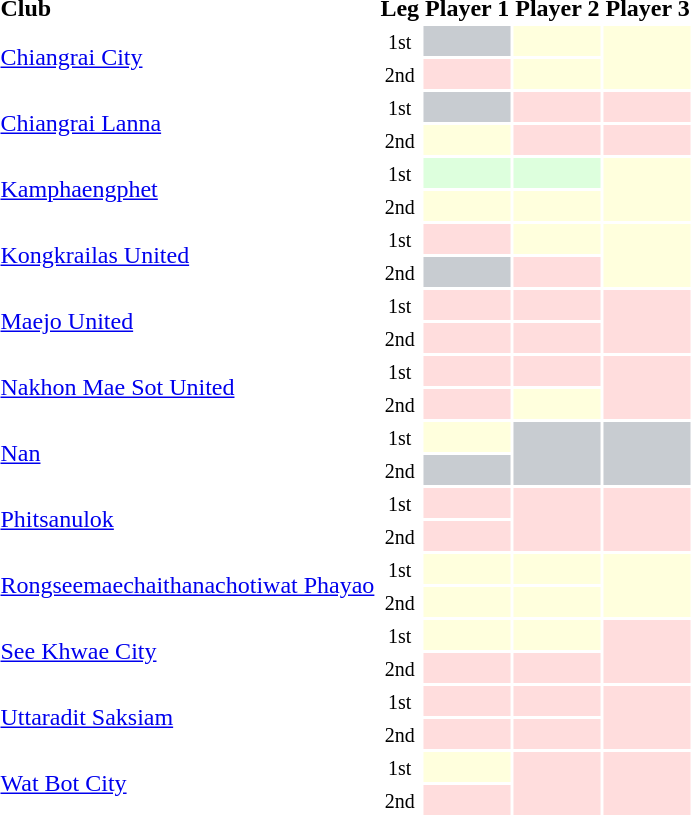<table class="sortable" style="text-align:left">
<tr>
<th>Club</th>
<th>Leg</th>
<th>Player 1</th>
<th>Player 2</th>
<th>Player 3</th>
</tr>
<tr>
<td rowspan="2"><a href='#'>Chiangrai City</a></td>
<td align="center"><small>1st</small></td>
<td bgcolor="#c8ccd1"></td>
<td bgcolor="#ffffdd"></td>
<td bgcolor="#ffffdd"rowspan="2"></td>
</tr>
<tr>
<td align="center"><small>2nd</small></td>
<td bgcolor="#ffdddd"></td>
<td bgcolor="#ffffdd"></td>
</tr>
<tr>
<td rowspan="2"><a href='#'>Chiangrai Lanna</a></td>
<td align="center"><small>1st</small></td>
<td bgcolor="#c8ccd1"></td>
<td bgcolor="#ffdddd"></td>
<td bgcolor="#ffdddd"></td>
</tr>
<tr>
<td align="center"><small>2nd</small></td>
<td bgcolor="#ffffdd"></td>
<td bgcolor="#ffdddd"></td>
<td bgcolor="#ffdddd"></td>
</tr>
<tr>
<td rowspan="2"><a href='#'>Kamphaengphet</a></td>
<td align="center"><small>1st</small></td>
<td bgcolor="#ddffdd"></td>
<td bgcolor="#ddffdd"></td>
<td bgcolor="#ffffdd"rowspan="2"></td>
</tr>
<tr>
<td align="center"><small>2nd</small></td>
<td bgcolor="#ffffdd"></td>
<td bgcolor="#ffffdd"></td>
</tr>
<tr>
<td rowspan="2"><a href='#'>Kongkrailas United</a></td>
<td align="center"><small>1st</small></td>
<td bgcolor="#ffdddd"></td>
<td bgcolor="#ffffdd"></td>
<td bgcolor="#ffffdd"rowspan="2"></td>
</tr>
<tr>
<td align="center"><small>2nd</small></td>
<td bgcolor="#c8ccd1"></td>
<td bgcolor="#ffdddd"></td>
</tr>
<tr>
<td rowspan="2"><a href='#'>Maejo United</a></td>
<td align="center"><small>1st</small></td>
<td bgcolor="#ffdddd"></td>
<td bgcolor="#ffdddd"></td>
<td bgcolor="#ffdddd"rowspan="2"></td>
</tr>
<tr>
<td align="center"><small>2nd</small></td>
<td bgcolor="#ffdddd"></td>
<td bgcolor="#ffdddd"></td>
</tr>
<tr>
<td rowspan="2"><a href='#'>Nakhon Mae Sot United</a></td>
<td align="center"><small>1st</small></td>
<td bgcolor="#ffdddd"></td>
<td bgcolor="#ffdddd"></td>
<td bgcolor="#ffdddd"rowspan="2"></td>
</tr>
<tr>
<td align="center"><small>2nd</small></td>
<td bgcolor="#ffdddd"></td>
<td bgcolor="#ffffdd"></td>
</tr>
<tr>
<td rowspan="2"><a href='#'>Nan</a></td>
<td align="center"><small>1st</small></td>
<td bgcolor="#ffffdd"></td>
<td bgcolor="#c8ccd1"rowspan="2"></td>
<td bgcolor="#c8ccd1"rowspan="2"></td>
</tr>
<tr>
<td align="center"><small>2nd</small></td>
<td bgcolor="#c8ccd1"></td>
</tr>
<tr>
<td rowspan="2"><a href='#'>Phitsanulok</a></td>
<td align="center"><small>1st</small></td>
<td bgcolor="#ffdddd"></td>
<td bgcolor="#ffdddd"rowspan="2"></td>
<td bgcolor="#ffdddd"rowspan="2"></td>
</tr>
<tr>
<td align="center"><small>2nd</small></td>
<td bgcolor="#ffdddd"></td>
</tr>
<tr>
<td rowspan="2"><a href='#'>Rongseemaechaithanachotiwat Phayao</a></td>
<td align="center"><small>1st</small></td>
<td bgcolor="#ffffdd"></td>
<td bgcolor="#ffffdd"></td>
<td bgcolor="#ffffdd"rowspan="2"></td>
</tr>
<tr>
<td align="center"><small>2nd</small></td>
<td bgcolor="#ffffdd"></td>
<td bgcolor="#ffffdd"></td>
</tr>
<tr>
<td rowspan="2"><a href='#'>See Khwae City</a></td>
<td align="center"><small>1st</small></td>
<td bgcolor="#ffffdd"></td>
<td bgcolor="#ffffdd"></td>
<td bgcolor="#ffdddd"rowspan="2"></td>
</tr>
<tr>
<td align="center"><small>2nd</small></td>
<td bgcolor="#ffdddd"></td>
<td bgcolor="#ffdddd"></td>
</tr>
<tr>
<td rowspan="2"><a href='#'>Uttaradit Saksiam</a></td>
<td align="center"><small>1st</small></td>
<td bgcolor="#ffdddd"></td>
<td bgcolor="#ffdddd"></td>
<td bgcolor="#ffdddd"rowspan="2"></td>
</tr>
<tr>
<td align="center"><small>2nd</small></td>
<td bgcolor="#ffdddd"></td>
<td bgcolor="#ffdddd"></td>
</tr>
<tr>
<td rowspan="2"><a href='#'>Wat Bot City</a></td>
<td align="center"><small>1st</small></td>
<td bgcolor="#ffffdd"></td>
<td bgcolor="#ffdddd"rowspan="2"></td>
<td bgcolor="#ffdddd"rowspan="2"></td>
</tr>
<tr>
<td align="center"><small>2nd</small></td>
<td bgcolor="#ffdddd"></td>
</tr>
</table>
